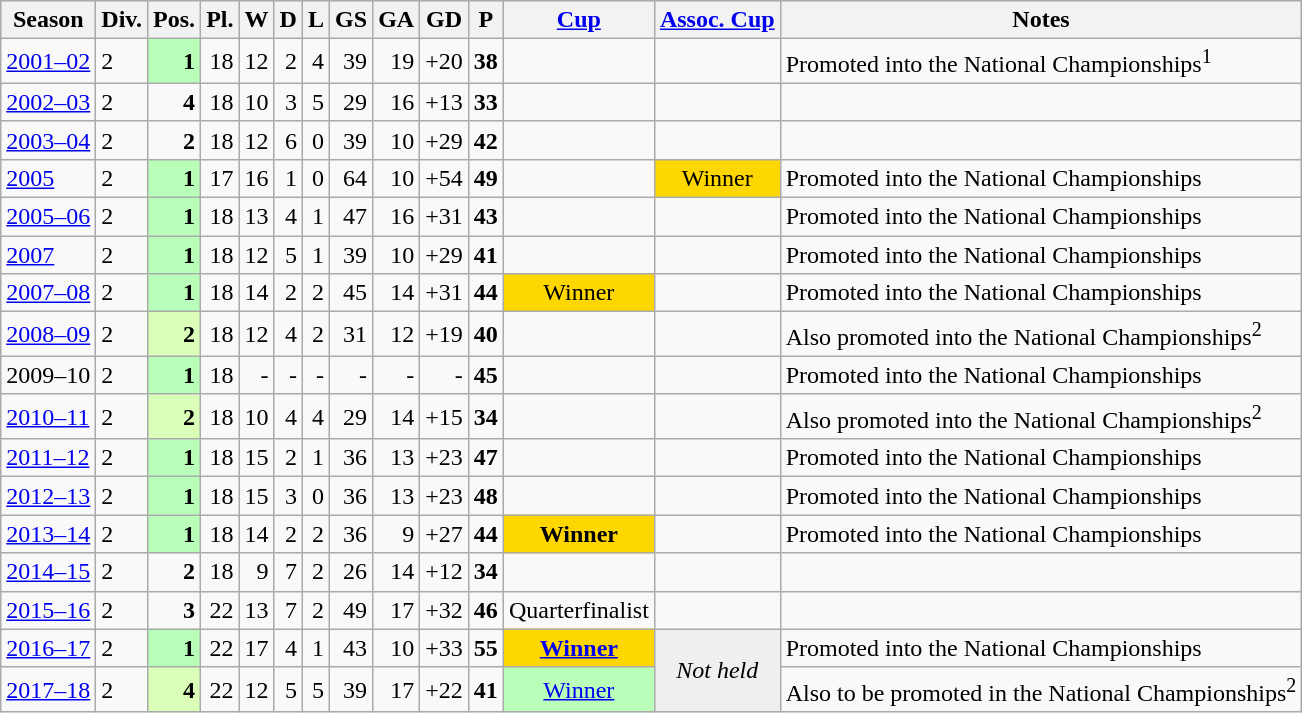<table class="wikitable">
<tr style="background:#efefef;">
<th>Season</th>
<th>Div.</th>
<th>Pos.</th>
<th>Pl.</th>
<th>W</th>
<th>D</th>
<th>L</th>
<th>GS</th>
<th>GA</th>
<th>GD</th>
<th>P</th>
<th><a href='#'>Cup</a></th>
<th><a href='#'>Assoc. Cup</a></th>
<th>Notes</th>
</tr>
<tr>
<td><a href='#'>2001–02</a></td>
<td>2</td>
<td align=right bgcolor=#B9FFB9><strong>1</strong></td>
<td align=right>18</td>
<td align=right>12</td>
<td align=right>2</td>
<td align=right>4</td>
<td align=right>39</td>
<td align=right>19</td>
<td align=right>+20</td>
<td align=right><strong>38</strong></td>
<td></td>
<td></td>
<td>Promoted into the National Championships<sup>1</sup></td>
</tr>
<tr>
<td><a href='#'>2002–03</a></td>
<td>2</td>
<td align=right><strong>4</strong></td>
<td align=right>18</td>
<td align=right>10</td>
<td align=right>3</td>
<td align=right>5</td>
<td align=right>29</td>
<td align=right>16</td>
<td align=right>+13</td>
<td align=right><strong>33</strong></td>
<td></td>
<td></td>
<td></td>
</tr>
<tr>
<td><a href='#'>2003–04</a></td>
<td>2</td>
<td align=right><strong>2</strong></td>
<td align=right>18</td>
<td align=right>12</td>
<td align=right>6</td>
<td align=right>0</td>
<td align=right>39</td>
<td align=right>10</td>
<td align=right>+29</td>
<td align=right><strong>42</strong></td>
<td></td>
<td></td>
<td></td>
</tr>
<tr>
<td><a href='#'>2005</a></td>
<td>2</td>
<td align=right bgcolor=#B9FFB9><strong>1</strong></td>
<td align=right>17</td>
<td align=right>16</td>
<td align=right>1</td>
<td align=right>0</td>
<td align=right>64</td>
<td align=right>10</td>
<td align=right>+54</td>
<td align=right><strong>49</strong></td>
<td></td>
<td align=center bgcolor=gold>Winner</td>
<td>Promoted into the National Championships</td>
</tr>
<tr>
<td><a href='#'>2005–06</a></td>
<td>2</td>
<td align=right bgcolor=#B9FFB9><strong>1</strong></td>
<td align=right>18</td>
<td align=right>13</td>
<td align=right>4</td>
<td align=right>1</td>
<td align=right>47</td>
<td align=right>16</td>
<td align=right>+31</td>
<td align=right><strong>43</strong></td>
<td></td>
<td></td>
<td>Promoted into the National Championships</td>
</tr>
<tr>
<td><a href='#'>2007</a></td>
<td>2</td>
<td align=right bgcolor=#B9FFB9><strong>1</strong></td>
<td align=right>18</td>
<td align=right>12</td>
<td align=right>5</td>
<td align=right>1</td>
<td align=right>39</td>
<td align=right>10</td>
<td align=right>+29</td>
<td align=right><strong>41</strong></td>
<td></td>
<td></td>
<td>Promoted into the National Championships</td>
</tr>
<tr>
<td><a href='#'>2007–08</a></td>
<td>2</td>
<td align=right bgcolor=#B9FFB9><strong>1</strong></td>
<td align=right>18</td>
<td align=right>14</td>
<td align=right>2</td>
<td align=right>2</td>
<td align=right>45</td>
<td align=right>14</td>
<td align=right>+31</td>
<td align=right><strong>44</strong></td>
<td align=center bgcolor=gold>Winner</td>
<td></td>
<td>Promoted into the National Championships</td>
</tr>
<tr>
<td><a href='#'>2008–09</a></td>
<td>2</td>
<td align=right bgcolor=#D9FFB9><strong>2</strong></td>
<td align=right>18</td>
<td align=right>12</td>
<td align=right>4</td>
<td align=right>2</td>
<td align=right>31</td>
<td align=right>12</td>
<td align=right>+19</td>
<td align=right><strong>40</strong></td>
<td></td>
<td></td>
<td>Also promoted into the National Championships<sup>2</sup></td>
</tr>
<tr>
<td>2009–10</td>
<td>2</td>
<td align=right bgcolor=#B9FFB9><strong>1</strong></td>
<td align=right>18</td>
<td align=right>-</td>
<td align=right>-</td>
<td align=right>-</td>
<td align=right>-</td>
<td align=right>-</td>
<td align=right>-</td>
<td align=right><strong>45</strong></td>
<td></td>
<td></td>
<td>Promoted into the National Championships</td>
</tr>
<tr>
<td><a href='#'>2010–11</a></td>
<td>2</td>
<td align=right bgcolor=#D9FFB9><strong>2</strong></td>
<td align=right>18</td>
<td align=right>10</td>
<td align=right>4</td>
<td align=right>4</td>
<td align=right>29</td>
<td align=right>14</td>
<td align=right>+15</td>
<td align=right><strong>34</strong></td>
<td></td>
<td></td>
<td>Also promoted into the National Championships<sup>2</sup></td>
</tr>
<tr>
<td><a href='#'>2011–12</a></td>
<td>2</td>
<td align=right bgcolor=#B9FFB9><strong>1</strong></td>
<td align=right>18</td>
<td align=right>15</td>
<td align=right>2</td>
<td align=right>1</td>
<td align=right>36</td>
<td align=right>13</td>
<td align=right>+23</td>
<td align=right><strong>47</strong></td>
<td></td>
<td></td>
<td>Promoted into the National Championships</td>
</tr>
<tr>
<td><a href='#'>2012–13</a></td>
<td>2</td>
<td align=right bgcolor=#B9FFB9><strong>1</strong></td>
<td align=right>18</td>
<td align=right>15</td>
<td align=right>3</td>
<td align=right>0</td>
<td align=right>36</td>
<td align=right>13</td>
<td align=right>+23</td>
<td align=right><strong>48</strong></td>
<td></td>
<td></td>
<td>Promoted into the National Championships</td>
</tr>
<tr>
<td><a href='#'>2013–14</a></td>
<td>2</td>
<td align=right bgcolor=#B9FFB9><strong>1</strong></td>
<td align=right>18</td>
<td align=right>14</td>
<td align=right>2</td>
<td align=right>2</td>
<td align=right>36</td>
<td align=right>9</td>
<td align=right>+27</td>
<td align=right><strong>44</strong></td>
<td align=center bgcolor=gold><strong>Winner</strong></td>
<td></td>
<td>Promoted into the National Championships</td>
</tr>
<tr>
<td><a href='#'>2014–15</a></td>
<td>2</td>
<td align=right><strong>2</strong></td>
<td align=right>18</td>
<td align=right>9</td>
<td align=right>7</td>
<td align=right>2</td>
<td align=right>26</td>
<td align=right>14</td>
<td align=right>+12</td>
<td align=right><strong>34</strong></td>
<td></td>
<td></td>
<td></td>
</tr>
<tr>
<td><a href='#'>2015–16</a></td>
<td>2</td>
<td align=right><strong>3</strong></td>
<td align=right>22</td>
<td align=right>13</td>
<td align=right>7</td>
<td align=right>2</td>
<td align=right>49</td>
<td align=right>17</td>
<td align=right>+32</td>
<td align=right><strong>46</strong></td>
<td align=center>Quarterfinalist</td>
<td></td>
<td></td>
</tr>
<tr>
<td><a href='#'>2016–17</a></td>
<td>2</td>
<td align=right bgcolor=B9FFB9><strong>1</strong></td>
<td align=right>22</td>
<td align=right>17</td>
<td align=right>4</td>
<td align=right>1</td>
<td align=right>43</td>
<td align=right>10</td>
<td align=right>+33</td>
<td align=right><strong>55</strong></td>
<td align=center bgcolor=gold><strong><a href='#'>Winner</a></strong></td>
<td rowspan=2 align=center bgcolor=EFEFEF><em>Not held</em></td>
<td>Promoted into the National Championships</td>
</tr>
<tr>
<td><a href='#'>2017–18</a></td>
<td>2</td>
<td align=right bgcolor=D9FFB9><strong>4</strong></td>
<td align=right>22</td>
<td align=right>12</td>
<td align=right>5</td>
<td align=right>5</td>
<td align=right>39</td>
<td align=right>17</td>
<td align=right>+22</td>
<td align=right><strong>41</strong></td>
<td align=center bgcolor=B9FFB9><a href='#'>Winner</a></td>
<td>Also to be promoted in the National Championships<sup>2</sup></td>
</tr>
</table>
